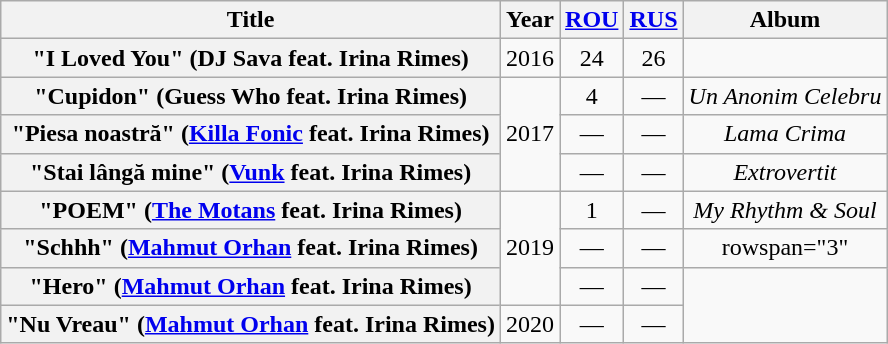<table class="sortable wikitable plainrowheaders" style="text-align:center;">
<tr>
<th>Title</th>
<th>Year</th>
<th><a href='#'>ROU</a></th>
<th><a href='#'>RUS</a></th>
<th>Album</th>
</tr>
<tr>
<th scope="row">"I Loved You" (DJ Sava feat. Irina Rimes)</th>
<td>2016</td>
<td>24</td>
<td>26</td>
<td></td>
</tr>
<tr>
<th scope="row">"Cupidon" (Guess Who feat. Irina Rimes)</th>
<td rowspan="3">2017</td>
<td>4</td>
<td>—</td>
<td><em>Un Anonim Celebru</em></td>
</tr>
<tr>
<th scope="row">"Piesa noastră" (<a href='#'>Killa Fonic</a> feat. Irina Rimes)</th>
<td>—</td>
<td>—</td>
<td><em>Lama Crima</em></td>
</tr>
<tr>
<th scope="row">"Stai lângă mine" (<a href='#'>Vunk</a> feat. Irina Rimes)</th>
<td>—</td>
<td>—</td>
<td><em>Extrovertit</em></td>
</tr>
<tr>
<th scope="row">"POEM" (<a href='#'>The Motans</a> feat. Irina Rimes)</th>
<td rowspan="3">2019</td>
<td>1</td>
<td>—</td>
<td><em>My Rhythm & Soul</em></td>
</tr>
<tr>
<th scope="row">"Schhh" (<a href='#'>Mahmut Orhan</a> feat. Irina Rimes)</th>
<td>—</td>
<td>—</td>
<td>rowspan="3" </td>
</tr>
<tr>
<th scope="row">"Hero" (<a href='#'>Mahmut Orhan</a> feat. Irina Rimes)</th>
<td>—</td>
<td>—</td>
</tr>
<tr>
<th scope="row">"Nu Vreau" (<a href='#'>Mahmut Orhan</a> feat. Irina Rimes)</th>
<td rowspan="2">2020</td>
<td>—</td>
<td>—</td>
</tr>
</table>
